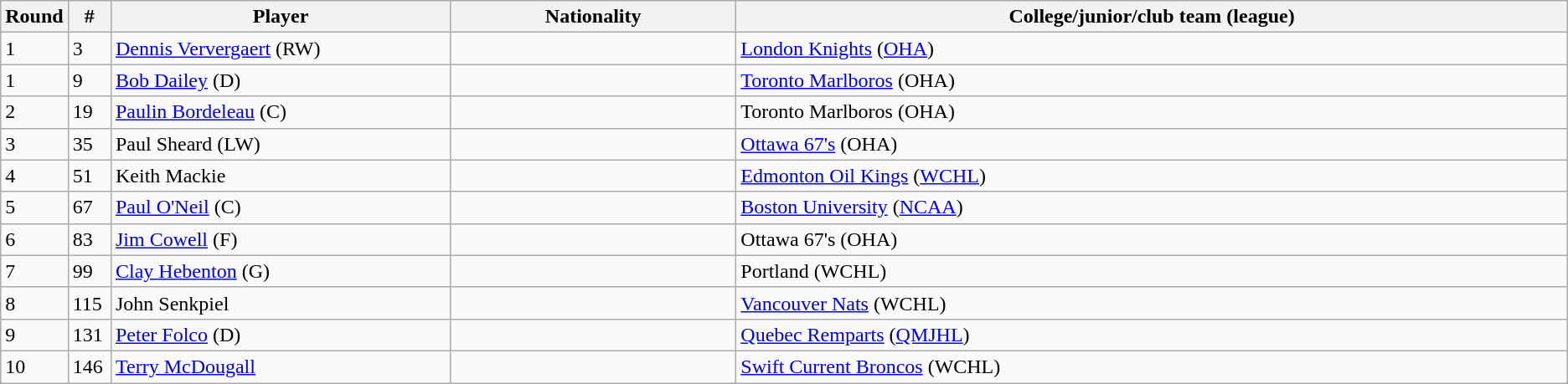<table class="wikitable">
<tr>
<th bgcolor="#DDDDFF" width="2.75%">Round</th>
<th bgcolor="#DDDDFF" width="2.75%">#</th>
<th bgcolor="#DDDDFF" width="22.0%">Player</th>
<th bgcolor="#DDDDFF" width="18.5%">Nationality</th>
<th bgcolor="#DDDDFF" width="100.0%">College/junior/club team (league)</th>
</tr>
<tr>
<td>1</td>
<td>3</td>
<td><a href='#'>Dennis Ververgaert</a> (RW)</td>
<td></td>
<td><a href='#'>London Knights</a> (<a href='#'>OHA</a>)</td>
</tr>
<tr>
<td>1</td>
<td>9</td>
<td><a href='#'>Bob Dailey</a> (D)</td>
<td></td>
<td><a href='#'>Toronto Marlboros</a> (OHA)</td>
</tr>
<tr>
<td>2</td>
<td>19</td>
<td><a href='#'>Paulin Bordeleau</a> (C)</td>
<td></td>
<td>Toronto Marlboros (OHA)</td>
</tr>
<tr>
<td>3</td>
<td>35</td>
<td>Paul Sheard (LW)</td>
<td></td>
<td><a href='#'>Ottawa 67's</a> (OHA)</td>
</tr>
<tr>
<td>4</td>
<td>51</td>
<td>Keith Mackie</td>
<td></td>
<td><a href='#'>Edmonton Oil Kings</a> (<a href='#'>WCHL</a>)</td>
</tr>
<tr>
<td>5</td>
<td>67</td>
<td><a href='#'>Paul O'Neil</a> (C)</td>
<td></td>
<td><a href='#'>Boston University</a> (<a href='#'>NCAA</a>)</td>
</tr>
<tr>
<td>6</td>
<td>83</td>
<td><a href='#'>Jim Cowell</a> (F)</td>
<td></td>
<td>Ottawa 67's (OHA)</td>
</tr>
<tr>
<td>7</td>
<td>99</td>
<td><a href='#'>Clay Hebenton</a> (G)</td>
<td></td>
<td>Portland (WCHL)</td>
</tr>
<tr>
<td>8</td>
<td>115</td>
<td>John Senkpiel</td>
<td></td>
<td><a href='#'>Vancouver Nats</a> (WCHL)</td>
</tr>
<tr>
<td>9</td>
<td>131</td>
<td><a href='#'>Peter Folco</a> (D)</td>
<td></td>
<td><a href='#'>Quebec Remparts</a> (<a href='#'>QMJHL</a>)</td>
</tr>
<tr>
<td>10</td>
<td>146</td>
<td><a href='#'>Terry McDougall</a></td>
<td></td>
<td><a href='#'>Swift Current Broncos</a> (WCHL)</td>
</tr>
</table>
